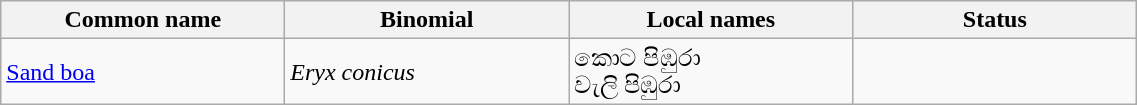<table width=60% class="wikitable">
<tr>
<th width=20%>Common name</th>
<th width=20%>Binomial</th>
<th width=20%>Local names</th>
<th width=20%>Status</th>
</tr>
<tr>
<td><a href='#'>Sand boa</a><br></td>
<td><em>Eryx conicus</em></td>
<td>කොට පිඹුරා <br>වැලි පිඹුරා</td>
<td></td>
</tr>
</table>
